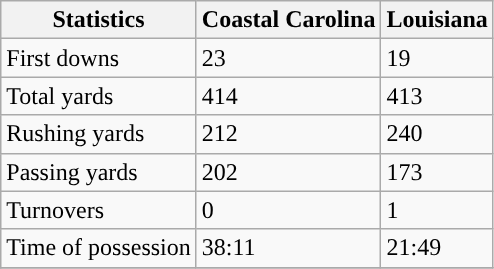<table class="wikitable">
<tr>
<th>Statistics</th>
<th>Coastal Carolina</th>
<th>Louisiana</th>
</tr>
<tr>
<td>First downs</td>
<td>23</td>
<td>19</td>
</tr>
<tr>
<td>Total yards</td>
<td>414</td>
<td>413</td>
</tr>
<tr>
<td>Rushing yards</td>
<td>212</td>
<td>240</td>
</tr>
<tr>
<td>Passing yards</td>
<td>202</td>
<td>173</td>
</tr>
<tr>
<td>Turnovers</td>
<td>0</td>
<td>1</td>
</tr>
<tr>
<td>Time of possession</td>
<td>38:11</td>
<td>21:49</td>
</tr>
<tr>
</tr>
</table>
